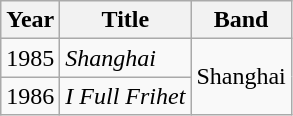<table class="wikitable">
<tr>
<th>Year</th>
<th>Title</th>
<th>Band</th>
</tr>
<tr>
<td>1985</td>
<td><em>Shanghai</em></td>
<td rowspan="2">Shanghai</td>
</tr>
<tr>
<td>1986</td>
<td><em>I Full Frihet</em></td>
</tr>
</table>
